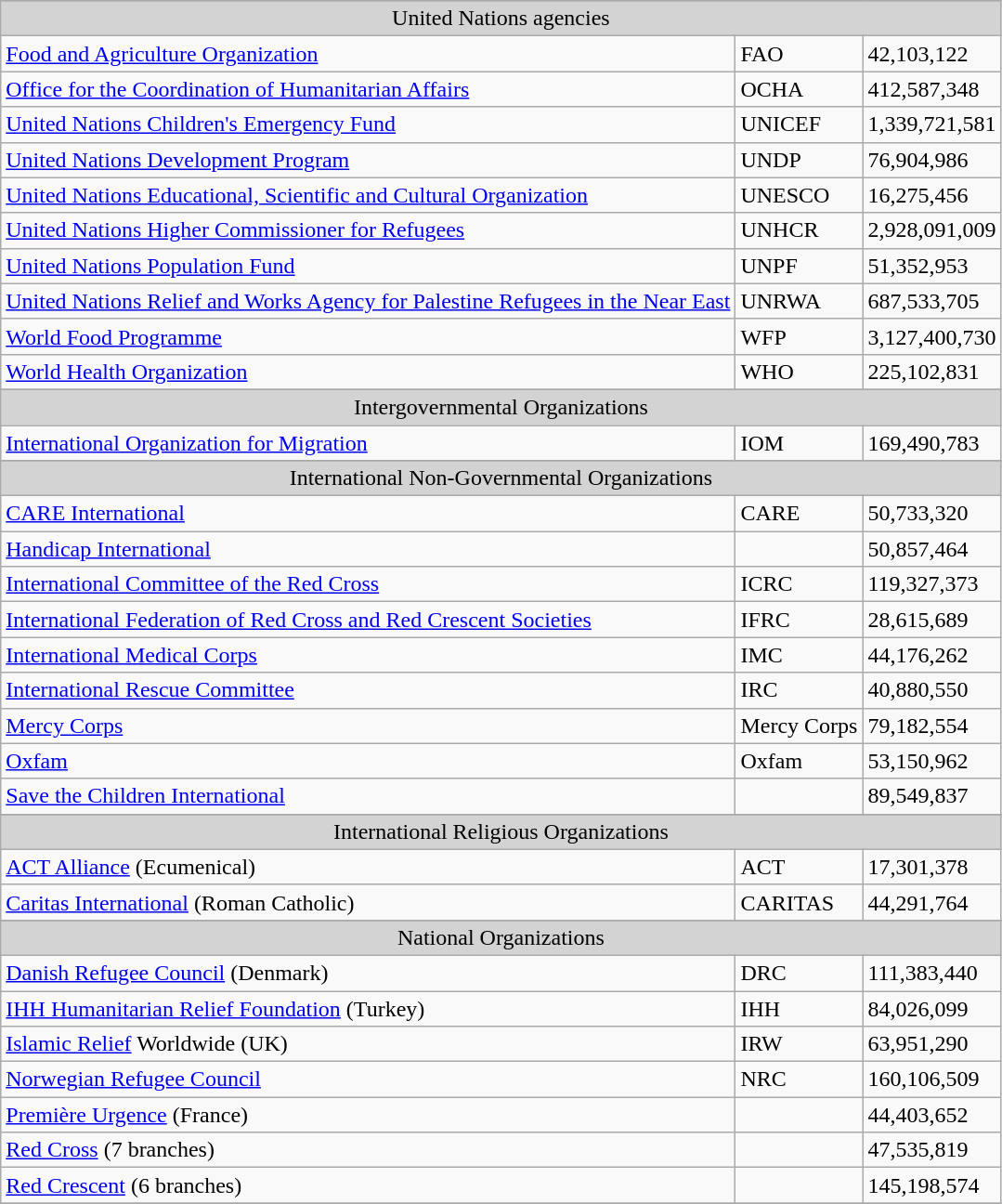<table class="wikitable" style="text-align:left">
<tr>
</tr>
<tr style="background:Lightgrey;">
<td colspan="10" align=center>United Nations agencies</td>
</tr>
<tr>
<td><a href='#'>Food and Agriculture Organization</a></td>
<td>FAO</td>
<td>42,103,122</td>
</tr>
<tr>
<td><a href='#'>Office for the Coordination of Humanitarian Affairs</a></td>
<td>OCHA</td>
<td>412,587,348</td>
</tr>
<tr>
<td><a href='#'>United Nations Children's Emergency Fund</a></td>
<td>UNICEF</td>
<td>1,339,721,581</td>
</tr>
<tr>
<td><a href='#'>United Nations Development Program</a></td>
<td>UNDP</td>
<td>76,904,986</td>
</tr>
<tr>
<td><a href='#'>United Nations Educational, Scientific and Cultural Organization</a></td>
<td>UNESCO</td>
<td>16,275,456</td>
</tr>
<tr>
<td><a href='#'>United Nations Higher Commissioner for Refugees</a></td>
<td>UNHCR</td>
<td>2,928,091,009</td>
</tr>
<tr>
<td><a href='#'>United Nations Population Fund</a></td>
<td>UNPF</td>
<td>51,352,953</td>
</tr>
<tr>
<td><a href='#'>United Nations Relief and Works Agency for Palestine Refugees in the Near East</a></td>
<td>UNRWA</td>
<td>687,533,705</td>
</tr>
<tr>
<td><a href='#'>World Food Programme</a></td>
<td>WFP</td>
<td>3,127,400,730</td>
</tr>
<tr>
<td><a href='#'>World Health Organization</a></td>
<td>WHO</td>
<td>225,102,831</td>
</tr>
<tr>
</tr>
<tr style="background:Lightgrey;">
<td colspan="10" align=center>Intergovernmental Organizations</td>
</tr>
<tr>
<td><a href='#'>International Organization for Migration</a></td>
<td>IOM</td>
<td>169,490,783</td>
</tr>
<tr>
</tr>
<tr style="background:Lightgrey;">
<td colspan="10" align=center>International Non-Governmental Organizations</td>
</tr>
<tr>
<td><a href='#'>CARE International</a></td>
<td>CARE</td>
<td>50,733,320</td>
</tr>
<tr>
<td><a href='#'>Handicap International</a></td>
<td></td>
<td>50,857,464</td>
</tr>
<tr>
<td><a href='#'>International Committee of the Red Cross</a></td>
<td>ICRC</td>
<td>119,327,373</td>
</tr>
<tr>
<td><a href='#'>International Federation of Red Cross and Red Crescent Societies</a></td>
<td>IFRC</td>
<td>28,615,689</td>
</tr>
<tr>
<td><a href='#'>International Medical Corps</a></td>
<td>IMC</td>
<td>44,176,262</td>
</tr>
<tr>
<td><a href='#'>International Rescue Committee</a></td>
<td>IRC</td>
<td>40,880,550</td>
</tr>
<tr>
<td><a href='#'>Mercy Corps</a></td>
<td>Mercy Corps</td>
<td>79,182,554</td>
</tr>
<tr>
<td><a href='#'>Oxfam</a></td>
<td>Oxfam</td>
<td>53,150,962</td>
</tr>
<tr>
<td><a href='#'>Save the Children International</a></td>
<td></td>
<td>89,549,837</td>
</tr>
<tr>
</tr>
<tr style="background:Lightgrey;">
<td colspan="10" align=center>International Religious Organizations</td>
</tr>
<tr>
<td><a href='#'>ACT Alliance</a> (Ecumenical)</td>
<td>ACT</td>
<td>17,301,378</td>
</tr>
<tr>
<td><a href='#'>Caritas International</a> (Roman Catholic)</td>
<td>CARITAS</td>
<td>44,291,764</td>
</tr>
<tr>
</tr>
<tr style="background:Lightgrey;">
<td colspan="10" align=center>National Organizations</td>
</tr>
<tr>
<td><a href='#'>Danish Refugee Council</a> (Denmark)</td>
<td>DRC</td>
<td>111,383,440</td>
</tr>
<tr>
<td><a href='#'>IHH Humanitarian Relief Foundation</a> (Turkey)</td>
<td>IHH</td>
<td>84,026,099</td>
</tr>
<tr>
<td><a href='#'>Islamic Relief</a> Worldwide (UK)</td>
<td>IRW</td>
<td>63,951,290</td>
</tr>
<tr>
<td><a href='#'>Norwegian Refugee Council</a></td>
<td>NRC</td>
<td>160,106,509</td>
</tr>
<tr>
<td><a href='#'>Première Urgence</a> (France)</td>
<td></td>
<td>44,403,652</td>
</tr>
<tr>
<td><a href='#'>Red Cross</a> (7 branches)</td>
<td></td>
<td>47,535,819</td>
</tr>
<tr>
<td><a href='#'>Red Crescent</a> (6 branches)</td>
<td></td>
<td>145,198,574</td>
</tr>
<tr>
</tr>
</table>
